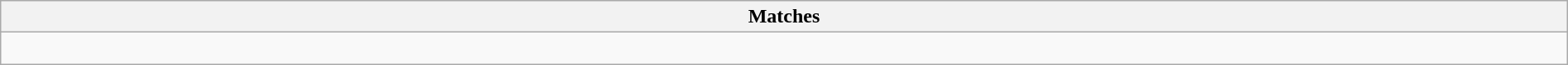<table class="wikitable collapsible collapsed" style="width:100%;">
<tr>
<th>Matches</th>
</tr>
<tr>
<td><br></td>
</tr>
</table>
